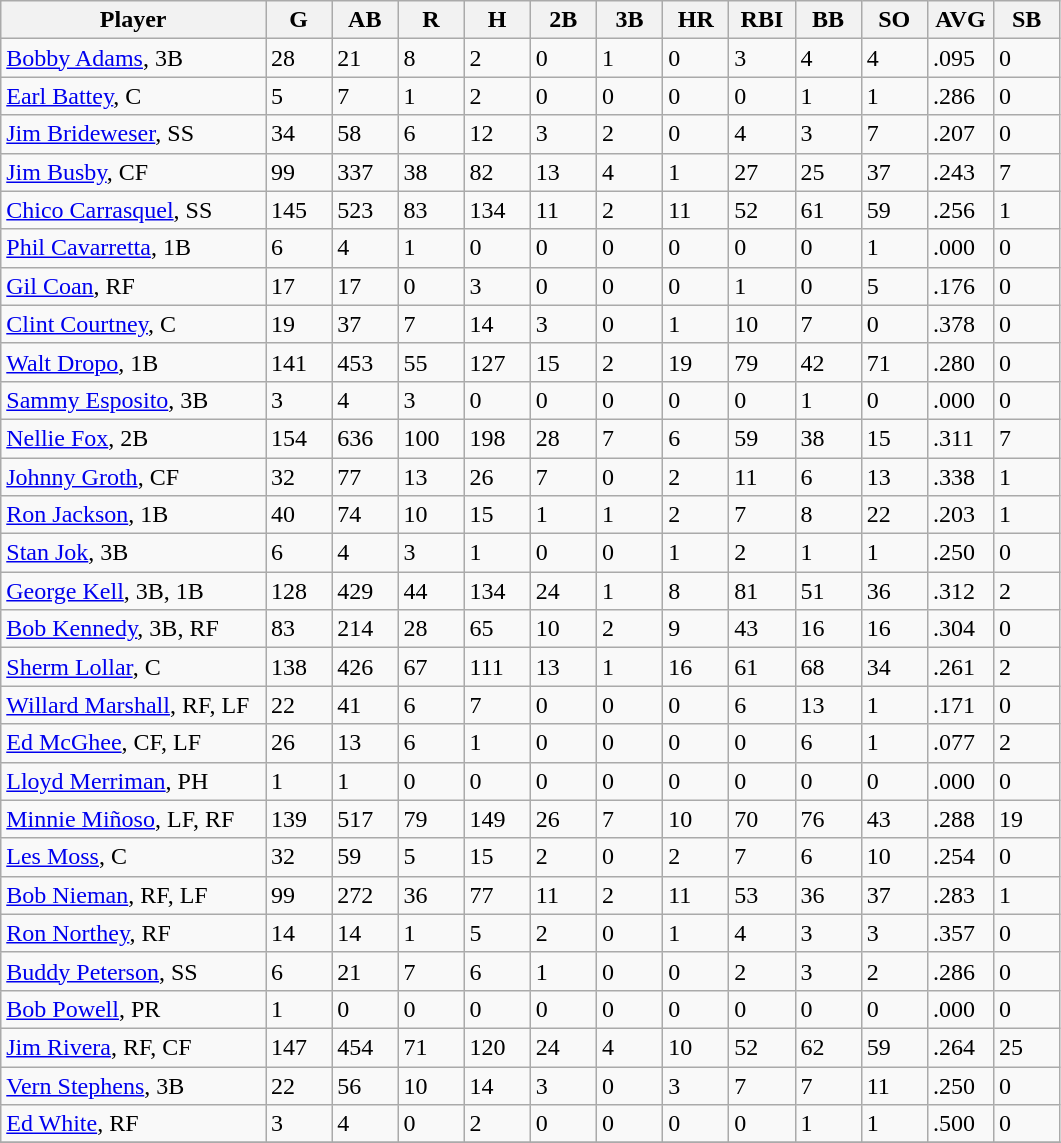<table class="wikitable sortable">
<tr>
<th width="24%">Player</th>
<th width="6%">G</th>
<th width="6%">AB</th>
<th width="6%">R</th>
<th width="6%">H</th>
<th width="6%">2B</th>
<th width="6%">3B</th>
<th width="6%">HR</th>
<th width="6%">RBI</th>
<th width="6%">BB</th>
<th width="6%">SO</th>
<th width="6%">AVG</th>
<th width="6%">SB</th>
</tr>
<tr>
<td><a href='#'>Bobby Adams</a>, 3B</td>
<td>28</td>
<td>21</td>
<td>8</td>
<td>2</td>
<td>0</td>
<td>1</td>
<td>0</td>
<td>3</td>
<td>4</td>
<td>4</td>
<td>.095</td>
<td>0</td>
</tr>
<tr>
<td><a href='#'>Earl Battey</a>, C</td>
<td>5</td>
<td>7</td>
<td>1</td>
<td>2</td>
<td>0</td>
<td>0</td>
<td>0</td>
<td>0</td>
<td>1</td>
<td>1</td>
<td>.286</td>
<td>0</td>
</tr>
<tr>
<td><a href='#'>Jim Brideweser</a>, SS</td>
<td>34</td>
<td>58</td>
<td>6</td>
<td>12</td>
<td>3</td>
<td>2</td>
<td>0</td>
<td>4</td>
<td>3</td>
<td>7</td>
<td>.207</td>
<td>0</td>
</tr>
<tr>
<td><a href='#'>Jim Busby</a>, CF</td>
<td>99</td>
<td>337</td>
<td>38</td>
<td>82</td>
<td>13</td>
<td>4</td>
<td>1</td>
<td>27</td>
<td>25</td>
<td>37</td>
<td>.243</td>
<td>7</td>
</tr>
<tr>
<td><a href='#'>Chico Carrasquel</a>, SS</td>
<td>145</td>
<td>523</td>
<td>83</td>
<td>134</td>
<td>11</td>
<td>2</td>
<td>11</td>
<td>52</td>
<td>61</td>
<td>59</td>
<td>.256</td>
<td>1</td>
</tr>
<tr>
<td><a href='#'>Phil Cavarretta</a>, 1B</td>
<td>6</td>
<td>4</td>
<td>1</td>
<td>0</td>
<td>0</td>
<td>0</td>
<td>0</td>
<td>0</td>
<td>0</td>
<td>1</td>
<td>.000</td>
<td>0</td>
</tr>
<tr>
<td><a href='#'>Gil Coan</a>, RF</td>
<td>17</td>
<td>17</td>
<td>0</td>
<td>3</td>
<td>0</td>
<td>0</td>
<td>0</td>
<td>1</td>
<td>0</td>
<td>5</td>
<td>.176</td>
<td>0</td>
</tr>
<tr>
<td><a href='#'>Clint Courtney</a>, C</td>
<td>19</td>
<td>37</td>
<td>7</td>
<td>14</td>
<td>3</td>
<td>0</td>
<td>1</td>
<td>10</td>
<td>7</td>
<td>0</td>
<td>.378</td>
<td>0</td>
</tr>
<tr>
<td><a href='#'>Walt Dropo</a>, 1B</td>
<td>141</td>
<td>453</td>
<td>55</td>
<td>127</td>
<td>15</td>
<td>2</td>
<td>19</td>
<td>79</td>
<td>42</td>
<td>71</td>
<td>.280</td>
<td>0</td>
</tr>
<tr>
<td><a href='#'>Sammy Esposito</a>, 3B</td>
<td>3</td>
<td>4</td>
<td>3</td>
<td>0</td>
<td>0</td>
<td>0</td>
<td>0</td>
<td>0</td>
<td>1</td>
<td>0</td>
<td>.000</td>
<td>0</td>
</tr>
<tr>
<td><a href='#'>Nellie Fox</a>, 2B</td>
<td>154</td>
<td>636</td>
<td>100</td>
<td>198</td>
<td>28</td>
<td>7</td>
<td>6</td>
<td>59</td>
<td>38</td>
<td>15</td>
<td>.311</td>
<td>7</td>
</tr>
<tr>
<td><a href='#'>Johnny Groth</a>, CF</td>
<td>32</td>
<td>77</td>
<td>13</td>
<td>26</td>
<td>7</td>
<td>0</td>
<td>2</td>
<td>11</td>
<td>6</td>
<td>13</td>
<td>.338</td>
<td>1</td>
</tr>
<tr>
<td><a href='#'>Ron Jackson</a>, 1B</td>
<td>40</td>
<td>74</td>
<td>10</td>
<td>15</td>
<td>1</td>
<td>1</td>
<td>2</td>
<td>7</td>
<td>8</td>
<td>22</td>
<td>.203</td>
<td>1</td>
</tr>
<tr>
<td><a href='#'>Stan Jok</a>, 3B</td>
<td>6</td>
<td>4</td>
<td>3</td>
<td>1</td>
<td>0</td>
<td>0</td>
<td>1</td>
<td>2</td>
<td>1</td>
<td>1</td>
<td>.250</td>
<td>0</td>
</tr>
<tr>
<td><a href='#'>George Kell</a>, 3B, 1B</td>
<td>128</td>
<td>429</td>
<td>44</td>
<td>134</td>
<td>24</td>
<td>1</td>
<td>8</td>
<td>81</td>
<td>51</td>
<td>36</td>
<td>.312</td>
<td>2</td>
</tr>
<tr>
<td><a href='#'>Bob Kennedy</a>, 3B, RF</td>
<td>83</td>
<td>214</td>
<td>28</td>
<td>65</td>
<td>10</td>
<td>2</td>
<td>9</td>
<td>43</td>
<td>16</td>
<td>16</td>
<td>.304</td>
<td>0</td>
</tr>
<tr>
<td><a href='#'>Sherm Lollar</a>, C</td>
<td>138</td>
<td>426</td>
<td>67</td>
<td>111</td>
<td>13</td>
<td>1</td>
<td>16</td>
<td>61</td>
<td>68</td>
<td>34</td>
<td>.261</td>
<td>2</td>
</tr>
<tr>
<td><a href='#'>Willard Marshall</a>, RF, LF</td>
<td>22</td>
<td>41</td>
<td>6</td>
<td>7</td>
<td>0</td>
<td>0</td>
<td>0</td>
<td>6</td>
<td>13</td>
<td>1</td>
<td>.171</td>
<td>0</td>
</tr>
<tr>
<td><a href='#'>Ed McGhee</a>, CF, LF</td>
<td>26</td>
<td>13</td>
<td>6</td>
<td>1</td>
<td>0</td>
<td>0</td>
<td>0</td>
<td>0</td>
<td>6</td>
<td>1</td>
<td>.077</td>
<td>2</td>
</tr>
<tr>
<td><a href='#'>Lloyd Merriman</a>, PH</td>
<td>1</td>
<td>1</td>
<td>0</td>
<td>0</td>
<td>0</td>
<td>0</td>
<td>0</td>
<td>0</td>
<td>0</td>
<td>0</td>
<td>.000</td>
<td>0</td>
</tr>
<tr>
<td><a href='#'>Minnie Miñoso</a>, LF, RF</td>
<td>139</td>
<td>517</td>
<td>79</td>
<td>149</td>
<td>26</td>
<td>7</td>
<td>10</td>
<td>70</td>
<td>76</td>
<td>43</td>
<td>.288</td>
<td>19</td>
</tr>
<tr>
<td><a href='#'>Les Moss</a>, C</td>
<td>32</td>
<td>59</td>
<td>5</td>
<td>15</td>
<td>2</td>
<td>0</td>
<td>2</td>
<td>7</td>
<td>6</td>
<td>10</td>
<td>.254</td>
<td>0</td>
</tr>
<tr>
<td><a href='#'>Bob Nieman</a>, RF, LF</td>
<td>99</td>
<td>272</td>
<td>36</td>
<td>77</td>
<td>11</td>
<td>2</td>
<td>11</td>
<td>53</td>
<td>36</td>
<td>37</td>
<td>.283</td>
<td>1</td>
</tr>
<tr>
<td><a href='#'>Ron Northey</a>, RF</td>
<td>14</td>
<td>14</td>
<td>1</td>
<td>5</td>
<td>2</td>
<td>0</td>
<td>1</td>
<td>4</td>
<td>3</td>
<td>3</td>
<td>.357</td>
<td>0</td>
</tr>
<tr>
<td><a href='#'>Buddy Peterson</a>, SS</td>
<td>6</td>
<td>21</td>
<td>7</td>
<td>6</td>
<td>1</td>
<td>0</td>
<td>0</td>
<td>2</td>
<td>3</td>
<td>2</td>
<td>.286</td>
<td>0</td>
</tr>
<tr>
<td><a href='#'>Bob Powell</a>, PR</td>
<td>1</td>
<td>0</td>
<td>0</td>
<td>0</td>
<td>0</td>
<td>0</td>
<td>0</td>
<td>0</td>
<td>0</td>
<td>0</td>
<td>.000</td>
<td>0</td>
</tr>
<tr>
<td><a href='#'>Jim Rivera</a>, RF, CF</td>
<td>147</td>
<td>454</td>
<td>71</td>
<td>120</td>
<td>24</td>
<td>4</td>
<td>10</td>
<td>52</td>
<td>62</td>
<td>59</td>
<td>.264</td>
<td>25</td>
</tr>
<tr>
<td><a href='#'>Vern Stephens</a>, 3B</td>
<td>22</td>
<td>56</td>
<td>10</td>
<td>14</td>
<td>3</td>
<td>0</td>
<td>3</td>
<td>7</td>
<td>7</td>
<td>11</td>
<td>.250</td>
<td>0</td>
</tr>
<tr>
<td><a href='#'>Ed White</a>, RF</td>
<td>3</td>
<td>4</td>
<td>0</td>
<td>2</td>
<td>0</td>
<td>0</td>
<td>0</td>
<td>0</td>
<td>1</td>
<td>1</td>
<td>.500</td>
<td>0</td>
</tr>
<tr>
</tr>
</table>
